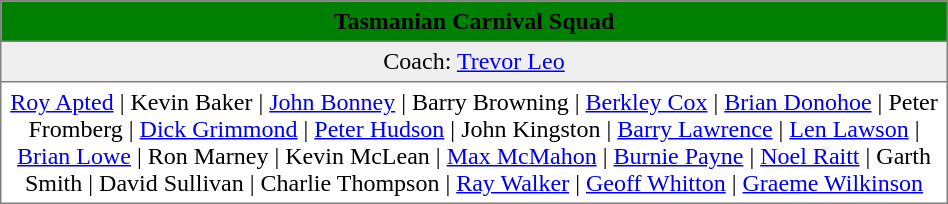<table border="1" cellpadding="4" cellspacing="0" style="text-align:center; font-size:100%; border-collapse:collapse;" width=50%>
<tr style="background:green;">
<th colspan=2><span>Tasmanian Carnival Squad</span></th>
</tr>
<tr bgcolor="#efefef">
<td>Coach: <a href='#'>Trevor Leo</a></td>
</tr>
<tr>
<td Captain: ><a href='#'>Roy Apted</a> | Kevin Baker | <a href='#'>John Bonney</a> | Barry Browning | <a href='#'>Berkley Cox</a> | <a href='#'>Brian Donohoe</a> | Peter Fromberg | <a href='#'>Dick Grimmond</a> | <a href='#'>Peter Hudson</a> | John Kingston | <a href='#'>Barry Lawrence</a> | <a href='#'>Len Lawson</a> | <a href='#'>Brian Lowe</a> | Ron Marney | Kevin McLean | <a href='#'>Max McMahon</a> | <a href='#'>Burnie Payne</a> | <a href='#'>Noel Raitt</a> | Garth Smith | David Sullivan | Charlie Thompson | <a href='#'>Ray Walker</a> | <a href='#'>Geoff Whitton</a> | <a href='#'>Graeme Wilkinson</a></td>
</tr>
</table>
